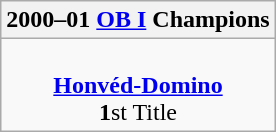<table class=wikitable style="text-align:center; margin:auto">
<tr>
<th>2000–01 <a href='#'>OB I</a> Champions</th>
</tr>
<tr>
<td><br><strong><a href='#'>Honvéd-Domino</a></strong><br><strong>1</strong>st Title</td>
</tr>
</table>
